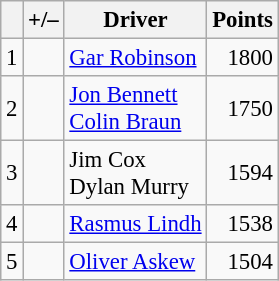<table class="wikitable" style="font-size: 95%;">
<tr>
<th scope="col"></th>
<th scope="col">+/–</th>
<th scope="col">Driver</th>
<th scope="col">Points</th>
</tr>
<tr>
<td align=center>1</td>
<td align="left"></td>
<td> <a href='#'>Gar Robinson</a></td>
<td align=right>1800</td>
</tr>
<tr>
<td align=center>2</td>
<td align="left"></td>
<td> <a href='#'>Jon Bennett</a><br> <a href='#'>Colin Braun</a></td>
<td align=right>1750</td>
</tr>
<tr>
<td align=center>3</td>
<td align="left"></td>
<td> Jim Cox<br> Dylan Murry</td>
<td align=right>1594</td>
</tr>
<tr>
<td align=center>4</td>
<td align="left"></td>
<td> <a href='#'>Rasmus Lindh</a></td>
<td align=right>1538</td>
</tr>
<tr>
<td align=center>5</td>
<td align="left"></td>
<td> <a href='#'>Oliver Askew</a></td>
<td align=right>1504</td>
</tr>
</table>
